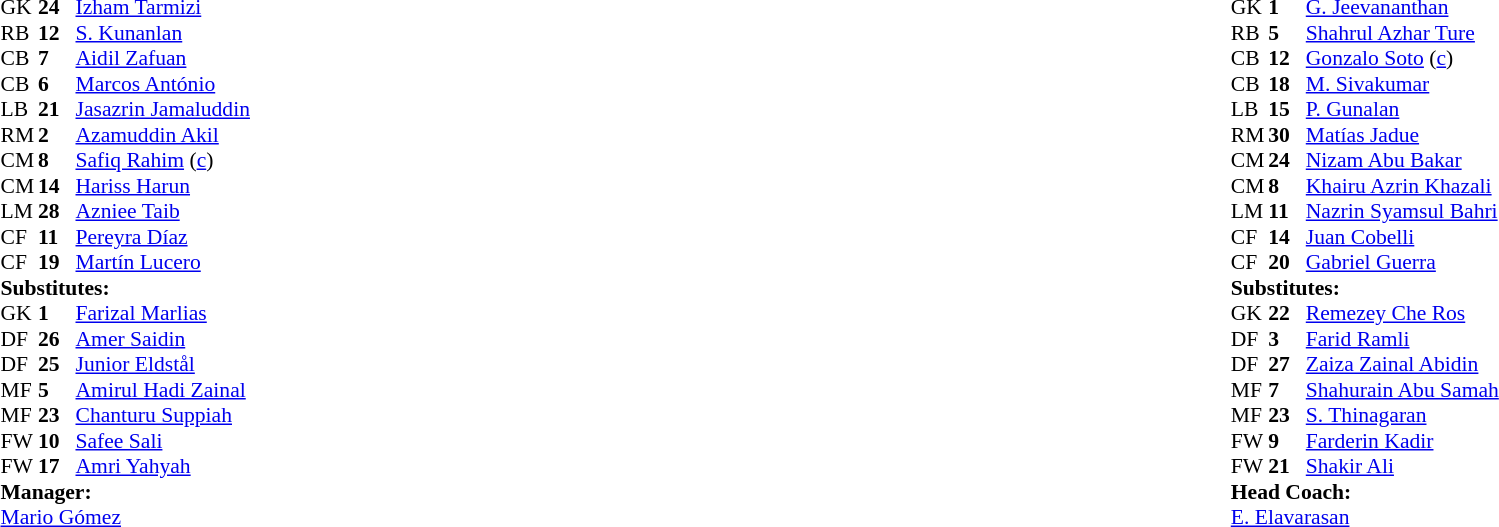<table width="100%">
<tr>
<td valign="top" width="40%"><br><table style="font-size:90%" cellspacing="0" cellpadding="0">
<tr>
<th width=25></th>
<th width=25></th>
</tr>
<tr>
<td>GK</td>
<td><strong>24</strong></td>
<td> <a href='#'>Izham Tarmizi</a></td>
</tr>
<tr>
<td>RB</td>
<td><strong>12</strong></td>
<td> <a href='#'>S. Kunanlan</a></td>
</tr>
<tr>
<td>CB</td>
<td><strong>7</strong></td>
<td> <a href='#'>Aidil Zafuan</a></td>
</tr>
<tr>
<td>CB</td>
<td><strong>6</strong></td>
<td> <a href='#'>Marcos António</a></td>
<td></td>
</tr>
<tr>
<td>LB</td>
<td><strong>21</strong></td>
<td> <a href='#'>Jasazrin Jamaluddin</a></td>
</tr>
<tr>
<td>RM</td>
<td><strong>2</strong></td>
<td> <a href='#'>Azamuddin Akil</a></td>
<td></td>
<td></td>
</tr>
<tr>
<td>CM</td>
<td><strong>8</strong></td>
<td> <a href='#'>Safiq Rahim</a> (<a href='#'>c</a>)</td>
</tr>
<tr>
<td>CM</td>
<td><strong>14</strong></td>
<td> <a href='#'>Hariss Harun</a></td>
</tr>
<tr>
<td>LM</td>
<td><strong>28</strong></td>
<td> <a href='#'>Azniee Taib</a></td>
<td></td>
<td></td>
</tr>
<tr>
<td>CF</td>
<td><strong>11</strong></td>
<td> <a href='#'>Pereyra Díaz</a></td>
<td></td>
</tr>
<tr>
<td>CF</td>
<td><strong>19</strong></td>
<td> <a href='#'>Martín Lucero</a></td>
<td></td>
</tr>
<tr>
<td colspan=3><strong>Substitutes:</strong></td>
</tr>
<tr>
<td>GK</td>
<td><strong>1</strong></td>
<td> <a href='#'>Farizal Marlias</a></td>
</tr>
<tr>
<td>DF</td>
<td><strong>26</strong></td>
<td> <a href='#'>Amer Saidin</a></td>
</tr>
<tr>
<td>DF</td>
<td><strong>25</strong></td>
<td> <a href='#'>Junior Eldstål</a></td>
</tr>
<tr>
<td>MF</td>
<td><strong>5</strong></td>
<td> <a href='#'>Amirul Hadi Zainal</a></td>
<td></td>
<td></td>
</tr>
<tr>
<td>MF</td>
<td><strong>23</strong></td>
<td> <a href='#'>Chanturu Suppiah</a></td>
</tr>
<tr>
<td>FW</td>
<td><strong>10</strong></td>
<td> <a href='#'>Safee Sali</a></td>
</tr>
<tr>
<td>FW</td>
<td><strong>17</strong></td>
<td> <a href='#'>Amri Yahyah</a></td>
<td></td>
<td></td>
</tr>
<tr>
<td colspan=3><strong>Manager:</strong></td>
</tr>
<tr>
<td colspan=4> <a href='#'>Mario Gómez</a></td>
</tr>
</table>
</td>
<td valign="top" width="50%"><br><table style="font-size:90%;margin:auto" cellspacing="0" cellpadding="0">
<tr>
<th width=25></th>
<th width=25></th>
</tr>
<tr>
<td>GK</td>
<td><strong>1</strong></td>
<td> <a href='#'>G. Jeevananthan</a></td>
<td></td>
</tr>
<tr>
<td>RB</td>
<td><strong>5</strong></td>
<td> <a href='#'>Shahrul Azhar Ture</a></td>
</tr>
<tr>
<td>CB</td>
<td><strong>12</strong></td>
<td> <a href='#'>Gonzalo Soto</a> (<a href='#'>c</a>)</td>
</tr>
<tr>
<td>CB</td>
<td><strong>18</strong></td>
<td> <a href='#'>M. Sivakumar</a></td>
<td></td>
<td></td>
</tr>
<tr>
<td>LB</td>
<td><strong>15</strong></td>
<td> <a href='#'>P. Gunalan</a></td>
<td></td>
</tr>
<tr>
<td>RM</td>
<td><strong>30</strong></td>
<td> <a href='#'>Matías Jadue</a></td>
<td></td>
</tr>
<tr>
<td>CM</td>
<td><strong>24</strong></td>
<td> <a href='#'>Nizam Abu Bakar</a></td>
</tr>
<tr>
<td>CM</td>
<td><strong>8</strong></td>
<td> <a href='#'>Khairu Azrin Khazali</a></td>
<td></td>
</tr>
<tr>
<td>LM</td>
<td><strong>11</strong></td>
<td> <a href='#'>Nazrin Syamsul Bahri</a></td>
<td></td>
<td></td>
</tr>
<tr>
<td>CF</td>
<td><strong>14</strong></td>
<td> <a href='#'>Juan Cobelli</a></td>
</tr>
<tr>
<td>CF</td>
<td><strong>20</strong></td>
<td> <a href='#'>Gabriel Guerra</a></td>
</tr>
<tr>
<td colspan=3><strong>Substitutes:</strong></td>
</tr>
<tr>
<td>GK</td>
<td><strong>22</strong></td>
<td> <a href='#'>Remezey Che Ros</a></td>
</tr>
<tr>
<td>DF</td>
<td><strong>3</strong></td>
<td> <a href='#'>Farid Ramli</a></td>
</tr>
<tr>
<td>DF</td>
<td><strong>27</strong></td>
<td> <a href='#'>Zaiza Zainal Abidin</a></td>
</tr>
<tr>
<td>MF</td>
<td><strong>7</strong></td>
<td> <a href='#'>Shahurain Abu Samah</a></td>
<td></td>
<td></td>
</tr>
<tr>
<td>MF</td>
<td><strong>23</strong></td>
<td> <a href='#'>S. Thinagaran</a></td>
<td></td>
<td></td>
</tr>
<tr>
<td>FW</td>
<td><strong>9</strong></td>
<td> <a href='#'>Farderin Kadir</a></td>
</tr>
<tr>
<td>FW</td>
<td><strong>21</strong></td>
<td> <a href='#'>Shakir Ali</a></td>
</tr>
<tr>
<td colspan=3><strong>Head Coach:</strong></td>
</tr>
<tr>
<td colspan=4> <a href='#'>E. Elavarasan</a></td>
</tr>
</table>
</td>
</tr>
</table>
